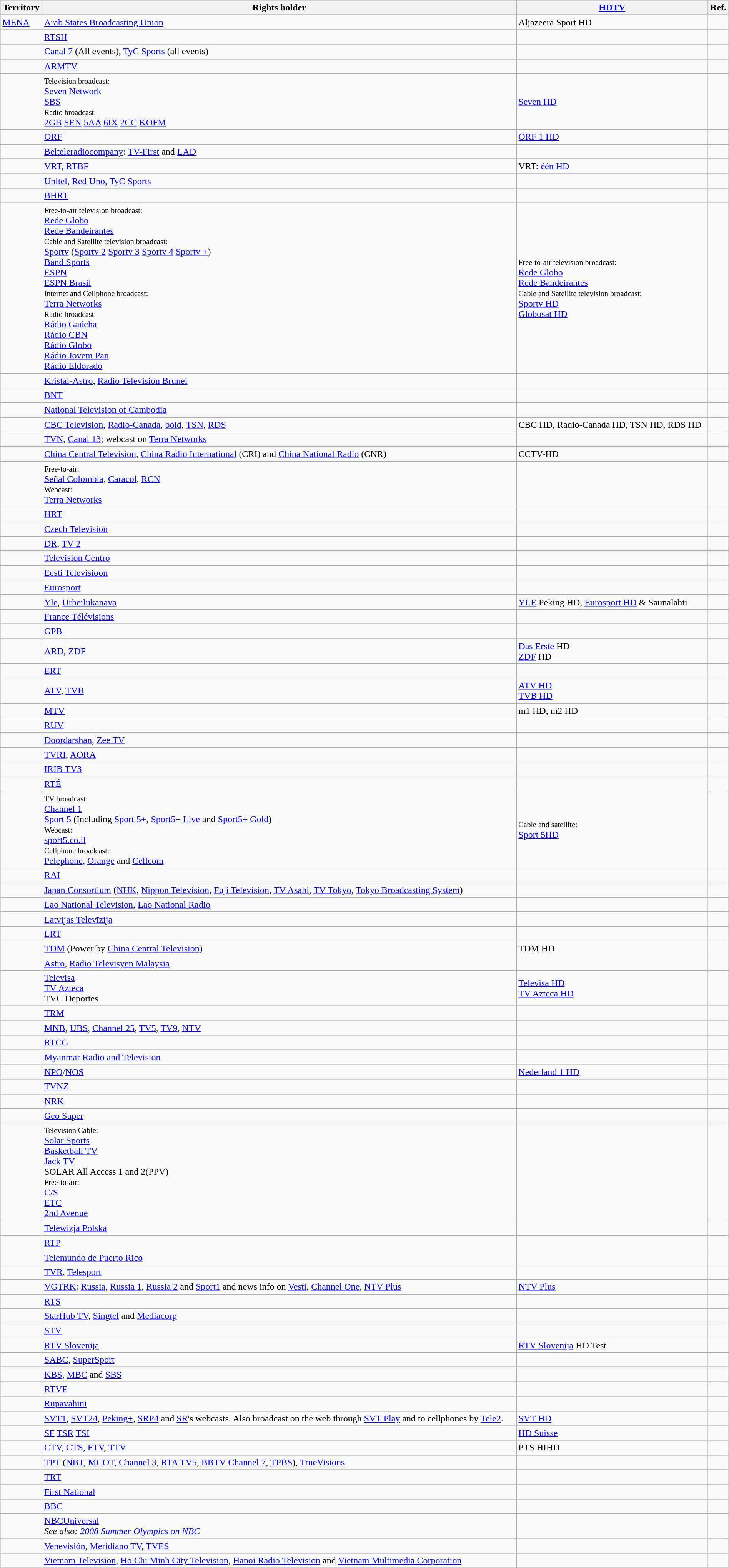<table class="wikitable" style="width:100%; font-size:100%; position:relative;">
<tr>
<th>Territory</th>
<th>Rights holder</th>
<th><a href='#'>HDTV</a></th>
<th>Ref.</th>
</tr>
<tr>
<td><a href='#'>MENA</a></td>
<td><a href='#'>Arab States Broadcasting Union</a></td>
<td>Aljazeera Sport HD</td>
<td></td>
</tr>
<tr>
<td></td>
<td><a href='#'>RTSH</a></td>
<td></td>
<td></td>
</tr>
<tr>
<td></td>
<td><a href='#'>Canal 7</a> (All events), <a href='#'>TyC Sports</a> (all events)</td>
<td></td>
<td></td>
</tr>
<tr>
<td></td>
<td><a href='#'>ARMTV</a></td>
<td></td>
<td></td>
</tr>
<tr>
<td></td>
<td><small>Television broadcast:</small><br><a href='#'>Seven Network</a><br><a href='#'>SBS</a><br><small>Radio broadcast:</small><br> <a href='#'>2GB</a> <a href='#'>SEN</a> <a href='#'>5AA</a> <a href='#'>6IX</a> <a href='#'>2CC</a> <a href='#'>KOFM</a>  <br></td>
<td><a href='#'>Seven HD</a></td>
<td></td>
</tr>
<tr>
<td></td>
<td><a href='#'>ORF</a></td>
<td><a href='#'>ORF 1 HD</a></td>
<td></td>
</tr>
<tr>
<td></td>
<td><a href='#'>Belteleradiocompany</a>: <a href='#'>TV-First</a> and <a href='#'>LAD</a></td>
<td></td>
<td></td>
</tr>
<tr>
<td></td>
<td><a href='#'>VRT</a>, <a href='#'>RTBF</a></td>
<td Vlaamse Radio- en Televisieomroep>VRT: <a href='#'>één HD</a></td>
<td></td>
</tr>
<tr>
<td></td>
<td><a href='#'>Unitel</a>, <a href='#'>Red Uno</a>, <a href='#'>TyC Sports</a></td>
<td></td>
<td></td>
</tr>
<tr>
<td></td>
<td><a href='#'>BHRT</a></td>
<td></td>
<td></td>
</tr>
<tr>
<td></td>
<td><small>Free-to-air television broadcast:</small><br><a href='#'>Rede Globo</a><br><a href='#'>Rede Bandeirantes</a><br><small>Cable and Satellite television broadcast:</small><br><a href='#'>Sportv</a> (<a href='#'>Sportv 2</a>  <a href='#'>Sportv 3</a>  <a href='#'>Sportv 4</a>  <a href='#'>Sportv +</a>)<br><a href='#'>Band Sports</a><br><a href='#'>ESPN</a><br><a href='#'>ESPN Brasil</a><br><small>Internet and Cellphone broadcast:</small><br><a href='#'>Terra Networks</a><br><small>Radio broadcast:</small><br><a href='#'>Rádio Gaúcha</a><br><a href='#'>Rádio CBN</a><br><a href='#'>Rádio Globo</a><br><a href='#'>Rádio Jovem Pan</a><br><a href='#'>Rádio Eldorado</a><br></td>
<td><small>Free-to-air television broadcast:</small><br><a href='#'>Rede Globo</a><br><a href='#'>Rede Bandeirantes</a><br><small>Cable and Satellite television broadcast:</small><br><a href='#'>Sportv HD</a><br><a href='#'>Globosat HD</a></td>
<td></td>
</tr>
<tr>
<td></td>
<td><a href='#'>Kristal-Astro</a>, <a href='#'>Radio Television Brunei</a></td>
<td></td>
<td></td>
</tr>
<tr>
<td></td>
<td><a href='#'>BNT</a></td>
<td></td>
<td></td>
</tr>
<tr>
<td></td>
<td><a href='#'>National Television of Cambodia</a></td>
<td></td>
<td></td>
</tr>
<tr>
<td></td>
<td><a href='#'>CBC Television</a>, <a href='#'>Radio-Canada</a>, <a href='#'>bold</a>, <a href='#'>TSN</a>, <a href='#'>RDS</a></td>
<td>CBC HD, Radio-Canada HD, TSN HD, RDS HD</td>
<td></td>
</tr>
<tr>
<td></td>
<td><a href='#'>TVN</a>, <a href='#'>Canal 13</a>; webcast on <a href='#'>Terra Networks</a></td>
<td></td>
<td></td>
</tr>
<tr>
<td></td>
<td><a href='#'>China Central Television</a>, <a href='#'>China Radio International</a> (CRI) and <a href='#'>China National Radio</a> (CNR)</td>
<td>CCTV-HD</td>
<td></td>
</tr>
<tr>
<td></td>
<td><small>Free-to-air:</small><br><a href='#'>Señal Colombia</a>, <a href='#'>Caracol</a>, <a href='#'>RCN</a><br><small>Webcast:</small><br><a href='#'>Terra Networks</a></td>
<td></td>
<td></td>
</tr>
<tr>
<td></td>
<td><a href='#'>HRT</a></td>
<td></td>
<td></td>
</tr>
<tr>
<td></td>
<td><a href='#'>Czech Television</a></td>
<td></td>
<td></td>
</tr>
<tr>
<td></td>
<td><a href='#'>DR</a>, <a href='#'>TV 2</a></td>
<td></td>
<td></td>
</tr>
<tr>
<td></td>
<td><a href='#'>Television Centro</a></td>
<td></td>
<td></td>
</tr>
<tr>
<td></td>
<td><a href='#'>Eesti Televisioon</a></td>
<td></td>
<td></td>
</tr>
<tr>
<td></td>
<td><a href='#'>Eurosport</a></td>
<td></td>
<td></td>
</tr>
<tr>
<td></td>
<td><a href='#'>Yle</a>, <a href='#'>Urheilukanava</a></td>
<td><a href='#'>YLE</a> Peking HD, <a href='#'>Eurosport HD</a> & Saunalahti</td>
<td></td>
</tr>
<tr>
<td></td>
<td><a href='#'>France Télévisions</a></td>
<td></td>
<td></td>
</tr>
<tr>
<td></td>
<td><a href='#'>GPB</a></td>
<td></td>
<td></td>
</tr>
<tr>
<td></td>
<td><a href='#'>ARD</a>, <a href='#'>ZDF</a></td>
<td><a href='#'>Das Erste</a> HD<br><a href='#'>ZDF</a> HD</td>
<td></td>
</tr>
<tr>
<td></td>
<td><a href='#'>ERT</a></td>
<td></td>
<td></td>
</tr>
<tr>
<td></td>
<td><a href='#'>ATV</a>, <a href='#'>TVB</a></td>
<td><a href='#'>ATV HD</a><br><a href='#'>TVB HD</a></td>
<td></td>
</tr>
<tr>
<td></td>
<td><a href='#'>MTV</a></td>
<td>m1 HD, m2 HD</td>
<td></td>
</tr>
<tr>
<td></td>
<td><a href='#'>RUV</a></td>
<td></td>
<td></td>
</tr>
<tr>
<td></td>
<td><a href='#'>Doordarshan</a>, <a href='#'>Zee TV</a></td>
<td></td>
<td></td>
</tr>
<tr>
<td></td>
<td><a href='#'>TVRI</a>, <a href='#'>AORA</a></td>
<td></td>
<td></td>
</tr>
<tr>
<td></td>
<td><a href='#'>IRIB TV3</a></td>
<td></td>
<td></td>
</tr>
<tr>
<td></td>
<td><a href='#'>RTÉ</a></td>
<td></td>
<td></td>
</tr>
<tr>
<td></td>
<td><small>TV broadcast:</small><br><a href='#'>Channel 1</a><br><a href='#'>Sport 5</a> (Including <a href='#'>Sport 5+</a>, <a href='#'>Sport5+ Live</a> and <a href='#'>Sport5+ Gold</a>)<br><small>Webcast:</small><br><a href='#'>sport5.co.il</a><br><small>Cellphone broadcast:</small><br><a href='#'>Pelephone</a>, <a href='#'>Orange</a> and <a href='#'>Cellcom</a></td>
<td><small>Cable and satellite:</small><br><a href='#'>Sport 5HD</a></td>
<td></td>
</tr>
<tr>
<td></td>
<td><a href='#'>RAI</a></td>
<td></td>
<td></td>
</tr>
<tr>
<td></td>
<td><a href='#'>Japan Consortium</a> (<a href='#'>NHK</a>, <a href='#'>Nippon Television</a>, <a href='#'>Fuji Television</a>, <a href='#'>TV Asahi</a>, <a href='#'>TV Tokyo</a>, <a href='#'>Tokyo Broadcasting System</a>)</td>
<td></td>
<td></td>
</tr>
<tr>
<td></td>
<td><a href='#'>Lao National Television</a>, <a href='#'>Lao National Radio</a></td>
<td></td>
<td></td>
</tr>
<tr>
<td></td>
<td><a href='#'>Latvijas Televīzija</a></td>
<td></td>
<td></td>
</tr>
<tr>
<td></td>
<td><a href='#'>LRT</a></td>
<td></td>
<td></td>
</tr>
<tr>
<td></td>
<td><a href='#'>TDM</a> (Power by <a href='#'>China Central Television</a>)</td>
<td>TDM HD</td>
<td></td>
</tr>
<tr>
<td></td>
<td><a href='#'>Astro</a>, <a href='#'>Radio Televisyen Malaysia</a></td>
<td></td>
<td></td>
</tr>
<tr>
<td></td>
<td><a href='#'>Televisa</a><br><a href='#'>TV Azteca</a><br>TVC Deportes</td>
<td><a href='#'>Televisa HD</a><br><a href='#'>TV Azteca HD</a></td>
<td></td>
</tr>
<tr>
<td></td>
<td><a href='#'>TRM</a></td>
<td></td>
<td></td>
</tr>
<tr>
<td></td>
<td><a href='#'>MNB</a>, <a href='#'>UBS</a>, <a href='#'>Channel 25</a>, <a href='#'>TV5</a>, <a href='#'>TV9</a>, <a href='#'>NTV</a></td>
<td></td>
<td></td>
</tr>
<tr>
<td></td>
<td><a href='#'>RTCG</a></td>
<td></td>
<td></td>
</tr>
<tr>
<td></td>
<td><a href='#'>Myanmar Radio and Television</a></td>
<td></td>
<td></td>
</tr>
<tr>
<td></td>
<td><a href='#'>NPO</a>/<a href='#'>NOS</a></td>
<td><a href='#'>Nederland 1 HD</a></td>
<td></td>
</tr>
<tr>
<td></td>
<td><a href='#'>TVNZ</a></td>
<td></td>
<td></td>
</tr>
<tr>
<td></td>
<td><a href='#'>NRK</a></td>
<td></td>
<td></td>
</tr>
<tr>
<td></td>
<td><a href='#'>Geo Super</a></td>
<td></td>
<td></td>
</tr>
<tr>
<td></td>
<td><small>Television Cable:</small><br> <a href='#'>Solar Sports</a><br><a href='#'>Basketball TV</a><br><a href='#'>Jack TV</a><br>SOLAR All Access 1 and 2(PPV)<br><small>Free-to-air:</small><br><a href='#'>C/S</a><br><a href='#'>ETC</a><br><a href='#'>2nd Avenue</a></td>
<td></td>
<td></td>
</tr>
<tr>
<td></td>
<td><a href='#'>Telewizja Polska</a></td>
<td></td>
<td></td>
</tr>
<tr>
<td></td>
<td><a href='#'>RTP</a></td>
<td></td>
<td></td>
</tr>
<tr>
<td></td>
<td><a href='#'>Telemundo de Puerto Rico</a></td>
<td></td>
<td></td>
</tr>
<tr>
<td></td>
<td><a href='#'>TVR</a>, <a href='#'>Telesport</a></td>
<td></td>
<td></td>
</tr>
<tr>
<td></td>
<td><a href='#'>VGTRK</a>: <a href='#'>Russia</a>, <a href='#'>Russia 1</a>, <a href='#'>Russia 2</a> and <a href='#'>Sport1</a> and news info on <a href='#'>Vesti</a>, <a href='#'>Channel One</a>, <a href='#'>NTV Plus</a></td>
<td><a href='#'>NTV Plus</a></td>
<td></td>
</tr>
<tr>
<td></td>
<td><a href='#'>RTS</a></td>
<td></td>
<td></td>
</tr>
<tr>
<td></td>
<td><a href='#'>StarHub TV</a>, <a href='#'>Singtel</a> and <a href='#'>Mediacorp</a></td>
<td></td>
<td></td>
</tr>
<tr>
<td></td>
<td><a href='#'>STV</a></td>
<td></td>
<td></td>
</tr>
<tr>
<td></td>
<td><a href='#'>RTV Slovenija</a></td>
<td><a href='#'>RTV Slovenija</a> HD Test</td>
<td></td>
</tr>
<tr>
<td></td>
<td><a href='#'>SABC</a>, <a href='#'>SuperSport</a></td>
<td></td>
<td></td>
</tr>
<tr>
<td></td>
<td><a href='#'>KBS</a>, <a href='#'>MBC</a> and <a href='#'>SBS</a></td>
<td></td>
<td></td>
</tr>
<tr>
<td></td>
<td><a href='#'>RTVE</a></td>
<td></td>
<td></td>
</tr>
<tr>
<td></td>
<td><a href='#'>Rupavahini</a></td>
<td></td>
<td></td>
</tr>
<tr>
<td></td>
<td><a href='#'>SVT1</a>, <a href='#'>SVT24</a>, <a href='#'>Peking+</a>, <a href='#'>SRP4</a> and <a href='#'>SR</a>'s webcasts. Also broadcast on the web through <a href='#'>SVT Play</a> and to cellphones by <a href='#'>Tele2</a>.</td>
<td><a href='#'>SVT HD</a></td>
<td></td>
</tr>
<tr>
<td></td>
<td><a href='#'>SF</a> <a href='#'>TSR</a> <a href='#'>TSI</a></td>
<td><a href='#'>HD Suisse</a></td>
<td></td>
</tr>
<tr>
<td></td>
<td><a href='#'>CTV</a>, <a href='#'>CTS</a>, <a href='#'>FTV</a>, <a href='#'>TTV</a></td>
<td>PTS HIHD</td>
<td></td>
</tr>
<tr>
<td></td>
<td><a href='#'>TPT</a> (<a href='#'>NBT</a>, <a href='#'>MCOT</a>, <a href='#'>Channel 3</a>, <a href='#'>RTA TV5</a>, <a href='#'>BBTV Channel 7</a>, <a href='#'>TPBS</a>), <a href='#'>TrueVisions</a></td>
<td></td>
<td></td>
</tr>
<tr>
<td></td>
<td><a href='#'>TRT</a></td>
<td></td>
<td></td>
</tr>
<tr>
<td></td>
<td><a href='#'>First National</a></td>
<td></td>
<td></td>
</tr>
<tr>
<td></td>
<td><a href='#'>BBC</a></td>
<td></td>
<td></td>
</tr>
<tr>
<td></td>
<td><a href='#'>NBCUniversal</a><br><em>See also: <a href='#'>2008 Summer Olympics on NBC</a></em></td>
<td></td>
<td></td>
</tr>
<tr>
<td></td>
<td><a href='#'>Venevisión</a>, <a href='#'>Meridiano TV</a>, <a href='#'>TVES</a></td>
<td></td>
<td></td>
</tr>
<tr>
<td></td>
<td><a href='#'>Vietnam Television</a>, <a href='#'>Ho Chi Minh City Television</a>, <a href='#'>Hanoi Radio Television</a> and <a href='#'>Vietnam Multimedia Corporation</a></td>
<td></td>
<td></td>
</tr>
</table>
